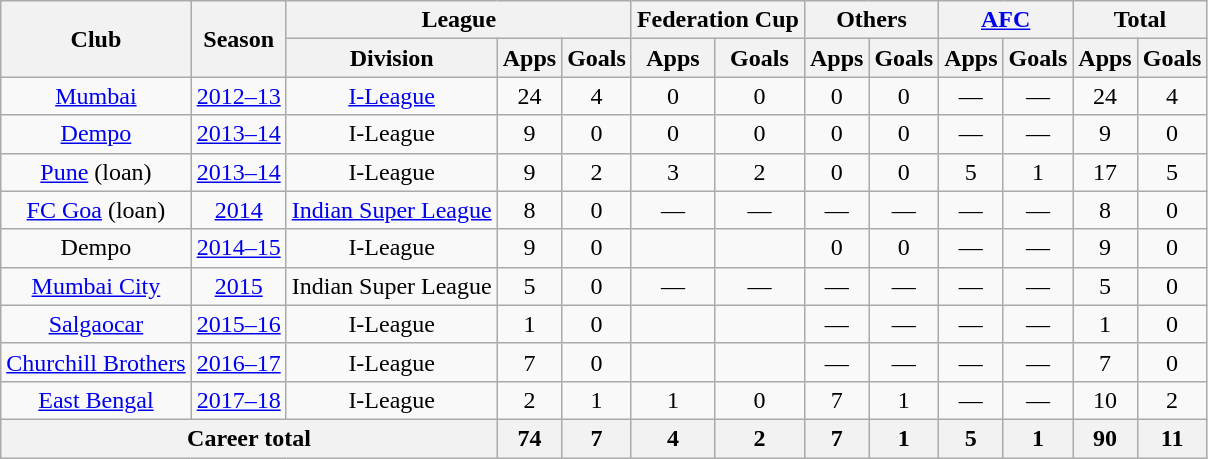<table class="wikitable" style="text-align:center">
<tr>
<th rowspan="2">Club</th>
<th rowspan="2">Season</th>
<th colspan="3">League</th>
<th colspan="2">Federation Cup</th>
<th colspan="2">Others</th>
<th colspan="2"><a href='#'>AFC</a></th>
<th colspan="2">Total</th>
</tr>
<tr>
<th>Division</th>
<th>Apps</th>
<th>Goals</th>
<th>Apps</th>
<th>Goals</th>
<th>Apps</th>
<th>Goals</th>
<th>Apps</th>
<th>Goals</th>
<th>Apps</th>
<th>Goals</th>
</tr>
<tr>
<td><a href='#'>Mumbai</a></td>
<td><a href='#'>2012–13</a></td>
<td><a href='#'>I-League</a></td>
<td>24</td>
<td>4</td>
<td>0</td>
<td>0</td>
<td>0</td>
<td>0</td>
<td>—</td>
<td>—</td>
<td>24</td>
<td>4</td>
</tr>
<tr>
<td><a href='#'>Dempo</a></td>
<td><a href='#'>2013–14</a></td>
<td>I-League</td>
<td>9</td>
<td>0</td>
<td>0</td>
<td>0</td>
<td>0</td>
<td>0</td>
<td>—</td>
<td>—</td>
<td>9</td>
<td>0</td>
</tr>
<tr>
<td><a href='#'>Pune</a> (loan)</td>
<td><a href='#'>2013–14</a></td>
<td>I-League</td>
<td>9</td>
<td>2</td>
<td>3</td>
<td>2</td>
<td>0</td>
<td>0</td>
<td>5</td>
<td>1</td>
<td>17</td>
<td>5</td>
</tr>
<tr>
<td><a href='#'>FC Goa</a> (loan)</td>
<td><a href='#'>2014</a></td>
<td><a href='#'>Indian Super League</a></td>
<td>8</td>
<td>0</td>
<td>—</td>
<td>—</td>
<td>—</td>
<td>—</td>
<td>—</td>
<td>—</td>
<td>8</td>
<td>0</td>
</tr>
<tr>
<td>Dempo</td>
<td><a href='#'>2014–15</a></td>
<td>I-League</td>
<td>9</td>
<td>0</td>
<td></td>
<td></td>
<td>0</td>
<td>0</td>
<td>—</td>
<td>—</td>
<td>9</td>
<td>0</td>
</tr>
<tr>
<td><a href='#'>Mumbai City</a></td>
<td><a href='#'>2015</a></td>
<td>Indian Super League</td>
<td>5</td>
<td>0</td>
<td>—</td>
<td>—</td>
<td>—</td>
<td>—</td>
<td>—</td>
<td>—</td>
<td>5</td>
<td>0</td>
</tr>
<tr>
<td><a href='#'>Salgaocar</a></td>
<td><a href='#'>2015–16</a></td>
<td>I-League</td>
<td>1</td>
<td>0</td>
<td></td>
<td></td>
<td>—</td>
<td>—</td>
<td>—</td>
<td>—</td>
<td>1</td>
<td>0</td>
</tr>
<tr>
<td><a href='#'>Churchill Brothers</a></td>
<td><a href='#'>2016–17</a></td>
<td>I-League</td>
<td>7</td>
<td>0</td>
<td></td>
<td></td>
<td>—</td>
<td>—</td>
<td>—</td>
<td>—</td>
<td>7</td>
<td>0</td>
</tr>
<tr>
<td><a href='#'>East Bengal</a></td>
<td><a href='#'>2017–18</a></td>
<td>I-League</td>
<td>2</td>
<td>1</td>
<td>1</td>
<td>0</td>
<td>7</td>
<td>1</td>
<td>—</td>
<td>—</td>
<td>10</td>
<td>2</td>
</tr>
<tr>
<th colspan="3">Career total</th>
<th>74</th>
<th>7</th>
<th>4</th>
<th>2</th>
<th>7</th>
<th>1</th>
<th>5</th>
<th>1</th>
<th>90</th>
<th>11</th>
</tr>
</table>
